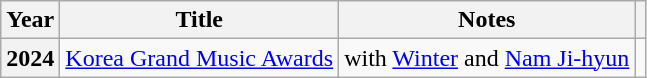<table class="wikitable plainrowheaders">
<tr>
<th scope="col">Year</th>
<th scope="col">Title</th>
<th scope="col">Notes</th>
<th scope="col" class="unsortable"></th>
</tr>
<tr>
<th scope="row">2024</th>
<td><a href='#'>Korea Grand Music Awards</a></td>
<td>with <a href='#'>Winter</a> and <a href='#'>Nam Ji-hyun</a></td>
<td style="text-align:center"></td>
</tr>
</table>
